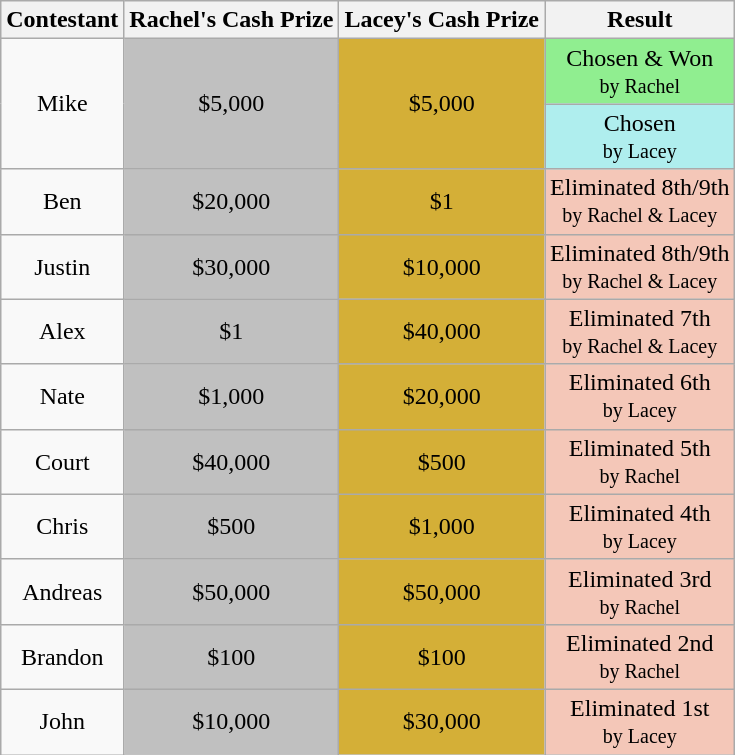<table class="wikitable sortable" style="text-align: center; width: auto;">
<tr>
<th>Contestant</th>
<th>Rachel's Cash Prize</th>
<th>Lacey's Cash Prize</th>
<th class="unsortable">Result</th>
</tr>
<tr>
<td ! scope="row" rowspan="2">Mike</td>
<td rowspan="2" style="background:#C0C0C0;">$5,000</td>
<td rowspan="2" style="background:#D4AF37;">$5,000</td>
<td colspan="1" style="background:#90EE90;">Chosen & Won<br><small>by Rachel</small></td>
</tr>
<tr>
<td colspan="1" style="background:#AFEEEE;">Chosen <br><small>by Lacey</small></td>
</tr>
<tr>
<td>Ben</td>
<td style="background:#C0C0C0;">$20,000</td>
<td style="background:#D4AF37;">$1</td>
<td style="background:#f4c7b8;">Eliminated 8th/9th <br><small>by Rachel & Lacey</small></td>
</tr>
<tr>
<td>Justin</td>
<td style="background:#C0C0C0;">$30,000</td>
<td style="background:#D4AF37;">$10,000</td>
<td style="background:#f4c7b8;">Eliminated 8th/9th <br><small>by Rachel & Lacey</small></td>
</tr>
<tr>
<td>Alex</td>
<td style="background:#C0C0C0;">$1</td>
<td style="background:#D4AF37;">$40,000</td>
<td style="background:#f4c7b8;">Eliminated 7th <br><small>by Rachel & Lacey</small></td>
</tr>
<tr>
<td>Nate</td>
<td style="background:#C0C0C0;">$1,000</td>
<td style="background:#D4AF37;">$20,000</td>
<td style="background:#f4c7b8;">Eliminated 6th <br><small>by Lacey</small></td>
</tr>
<tr>
<td>Court</td>
<td style="background:#C0C0C0;">$40,000</td>
<td style="background:#D4AF37;">$500</td>
<td style="background:#f4c7b8;">Eliminated 5th <br><small>by Rachel</small></td>
</tr>
<tr>
<td>Chris</td>
<td style="background:#C0C0C0;">$500</td>
<td style="background:#D4AF37;">$1,000</td>
<td style="background:#f4c7b8;">Eliminated 4th <br><small>by Lacey</small></td>
</tr>
<tr>
<td>Andreas</td>
<td style="background:#C0C0C0;">$50,000</td>
<td style="background:#D4AF37;">$50,000</td>
<td style="background:#f4c7b8;">Eliminated 3rd <br><small>by Rachel</small></td>
</tr>
<tr>
<td>Brandon</td>
<td style="background:#C0C0C0;">$100</td>
<td style="background:#D4AF37;">$100</td>
<td style="background:#f4c7b8;">Eliminated 2nd <br><small>by Rachel</small></td>
</tr>
<tr>
<td>John</td>
<td style="background:#C0C0C0;">$10,000</td>
<td style="background:#D4AF37;">$30,000</td>
<td style="background:#f4c7b8;">Eliminated 1st <br><small>by Lacey</small></td>
</tr>
</table>
